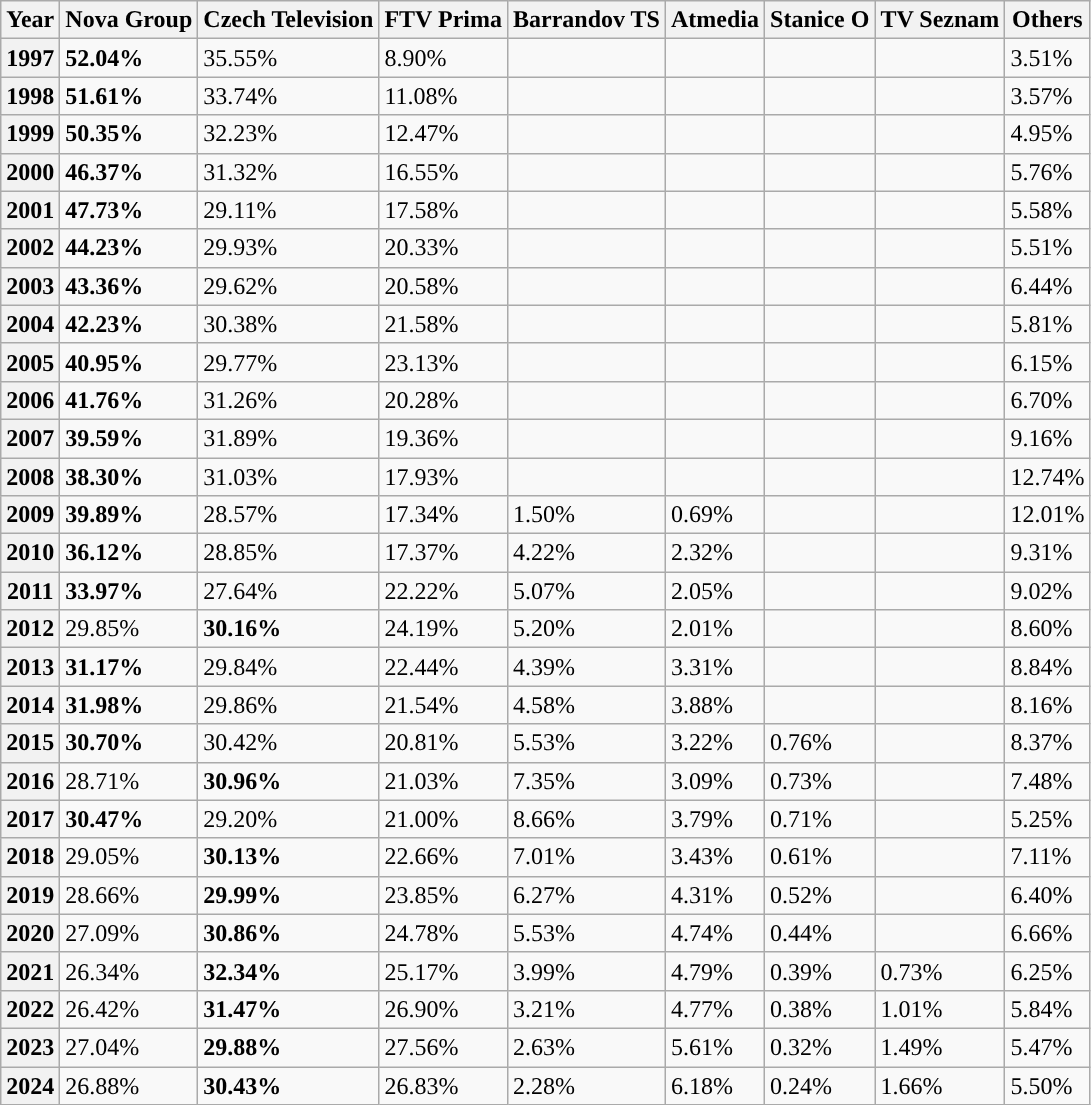<table class="wikitable mw-collapsible mw-collapsed">
<tr>
<th>Year</th>
<th>Nova Group</th>
<th>Czech Television</th>
<th>FTV Prima</th>
<th>Barrandov TS</th>
<th>Atmedia</th>
<th>Stanice O</th>
<th>TV Seznam</th>
<th>Others</th>
</tr>
<tr>
<th>1997</th>
<td><strong>52.04%</strong></td>
<td>35.55%</td>
<td>8.90%</td>
<td></td>
<td></td>
<td></td>
<td></td>
<td>3.51%</td>
</tr>
<tr>
<th>1998</th>
<td><strong>51.61%</strong></td>
<td>33.74%</td>
<td>11.08%</td>
<td></td>
<td></td>
<td></td>
<td></td>
<td>3.57%</td>
</tr>
<tr>
<th>1999</th>
<td><strong>50.35%</strong></td>
<td>32.23%</td>
<td>12.47%</td>
<td></td>
<td></td>
<td></td>
<td></td>
<td>4.95%</td>
</tr>
<tr>
<th>2000</th>
<td><strong>46.37%</strong></td>
<td>31.32%</td>
<td>16.55%</td>
<td></td>
<td></td>
<td></td>
<td></td>
<td>5.76%</td>
</tr>
<tr>
<th>2001</th>
<td><strong>47.73%</strong></td>
<td>29.11%</td>
<td>17.58%</td>
<td></td>
<td></td>
<td></td>
<td></td>
<td>5.58%</td>
</tr>
<tr>
<th>2002</th>
<td><strong>44.23%</strong></td>
<td>29.93%</td>
<td>20.33%</td>
<td></td>
<td></td>
<td></td>
<td></td>
<td>5.51%</td>
</tr>
<tr>
<th>2003</th>
<td><strong>43.36%</strong></td>
<td>29.62%</td>
<td>20.58%</td>
<td></td>
<td></td>
<td></td>
<td></td>
<td>6.44%</td>
</tr>
<tr>
<th>2004</th>
<td><strong>42.23%</strong></td>
<td>30.38%</td>
<td>21.58%</td>
<td></td>
<td></td>
<td></td>
<td></td>
<td>5.81%</td>
</tr>
<tr>
<th>2005</th>
<td><strong>40.95%</strong></td>
<td>29.77%</td>
<td>23.13%</td>
<td></td>
<td></td>
<td></td>
<td></td>
<td>6.15%</td>
</tr>
<tr>
<th>2006</th>
<td><strong>41.76%</strong></td>
<td>31.26%</td>
<td>20.28%</td>
<td></td>
<td></td>
<td></td>
<td></td>
<td>6.70%</td>
</tr>
<tr>
<th>2007</th>
<td><strong>39.59%</strong></td>
<td>31.89%</td>
<td>19.36%</td>
<td></td>
<td></td>
<td></td>
<td></td>
<td>9.16%</td>
</tr>
<tr>
<th>2008</th>
<td><strong>38.30%</strong></td>
<td>31.03%</td>
<td>17.93%</td>
<td></td>
<td></td>
<td></td>
<td></td>
<td>12.74%</td>
</tr>
<tr>
<th>2009</th>
<td><strong>39.89%</strong></td>
<td>28.57%</td>
<td>17.34%</td>
<td>1.50%</td>
<td>0.69%</td>
<td></td>
<td></td>
<td>12.01%</td>
</tr>
<tr>
<th>2010</th>
<td><strong>36.12%</strong></td>
<td>28.85%</td>
<td>17.37%</td>
<td>4.22%</td>
<td>2.32%</td>
<td></td>
<td></td>
<td>9.31%</td>
</tr>
<tr>
<th>2011</th>
<td><strong>33.97%</strong></td>
<td>27.64%</td>
<td>22.22%</td>
<td>5.07%</td>
<td>2.05%</td>
<td></td>
<td></td>
<td>9.02%</td>
</tr>
<tr>
<th>2012</th>
<td>29.85%</td>
<td><strong>30.16%</strong></td>
<td>24.19%</td>
<td>5.20%</td>
<td>2.01%</td>
<td></td>
<td></td>
<td>8.60%</td>
</tr>
<tr>
<th>2013</th>
<td><strong>31.17%</strong></td>
<td>29.84%</td>
<td>22.44%</td>
<td>4.39%</td>
<td>3.31%</td>
<td></td>
<td></td>
<td>8.84%</td>
</tr>
<tr>
<th>2014</th>
<td><strong>31.98%</strong></td>
<td>29.86%</td>
<td>21.54%</td>
<td>4.58%</td>
<td>3.88%</td>
<td></td>
<td></td>
<td>8.16%</td>
</tr>
<tr>
<th>2015</th>
<td><strong>30.70%</strong></td>
<td>30.42%</td>
<td>20.81%</td>
<td>5.53%</td>
<td>3.22%</td>
<td>0.76%</td>
<td></td>
<td>8.37%</td>
</tr>
<tr>
<th>2016</th>
<td>28.71%</td>
<td><strong>30.96%</strong></td>
<td>21.03%</td>
<td>7.35%</td>
<td>3.09%</td>
<td>0.73%</td>
<td></td>
<td>7.48%</td>
</tr>
<tr>
<th>2017</th>
<td><strong>30.47%</strong></td>
<td>29.20%</td>
<td>21.00%</td>
<td>8.66%</td>
<td>3.79%</td>
<td>0.71%</td>
<td></td>
<td>5.25%</td>
</tr>
<tr>
<th>2018</th>
<td>29.05%</td>
<td><strong>30.13%</strong></td>
<td>22.66%</td>
<td>7.01%</td>
<td>3.43%</td>
<td>0.61%</td>
<td></td>
<td>7.11%</td>
</tr>
<tr>
<th>2019</th>
<td>28.66%</td>
<td><strong>29.99%</strong></td>
<td>23.85%</td>
<td>6.27%</td>
<td>4.31%</td>
<td>0.52%</td>
<td></td>
<td>6.40%</td>
</tr>
<tr>
<th>2020</th>
<td>27.09%</td>
<td><strong>30.86%</strong></td>
<td>24.78%</td>
<td>5.53%</td>
<td>4.74%</td>
<td>0.44%</td>
<td></td>
<td>6.66%</td>
</tr>
<tr>
<th>2021</th>
<td>26.34%</td>
<td><strong>32.34%</strong></td>
<td>25.17%</td>
<td>3.99%</td>
<td>4.79%</td>
<td>0.39%</td>
<td>0.73%</td>
<td>6.25%</td>
</tr>
<tr>
<th>2022</th>
<td>26.42%</td>
<td><strong>31.47%</strong></td>
<td>26.90%</td>
<td>3.21%</td>
<td>4.77%</td>
<td>0.38%</td>
<td>1.01%</td>
<td>5.84%</td>
</tr>
<tr>
<th>2023</th>
<td>27.04%</td>
<td><strong>29.88%</strong></td>
<td>27.56%</td>
<td>2.63%</td>
<td>5.61%</td>
<td>0.32%</td>
<td>1.49%</td>
<td>5.47%</td>
</tr>
<tr>
<th>2024</th>
<td>26.88%</td>
<td><strong>30.43%</strong></td>
<td>26.83%</td>
<td>2.28%</td>
<td>6.18%</td>
<td>0.24%</td>
<td>1.66%</td>
<td>5.50%</td>
</tr>
</table>
